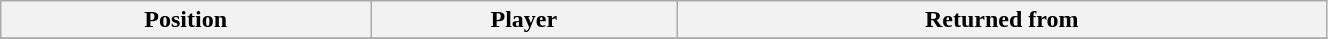<table class="wikitable sortable" style="width:70%; text-align:center; font-size:100%; text-align:left;">
<tr>
<th>Position</th>
<th>Player</th>
<th>Returned from</th>
</tr>
<tr>
</tr>
</table>
